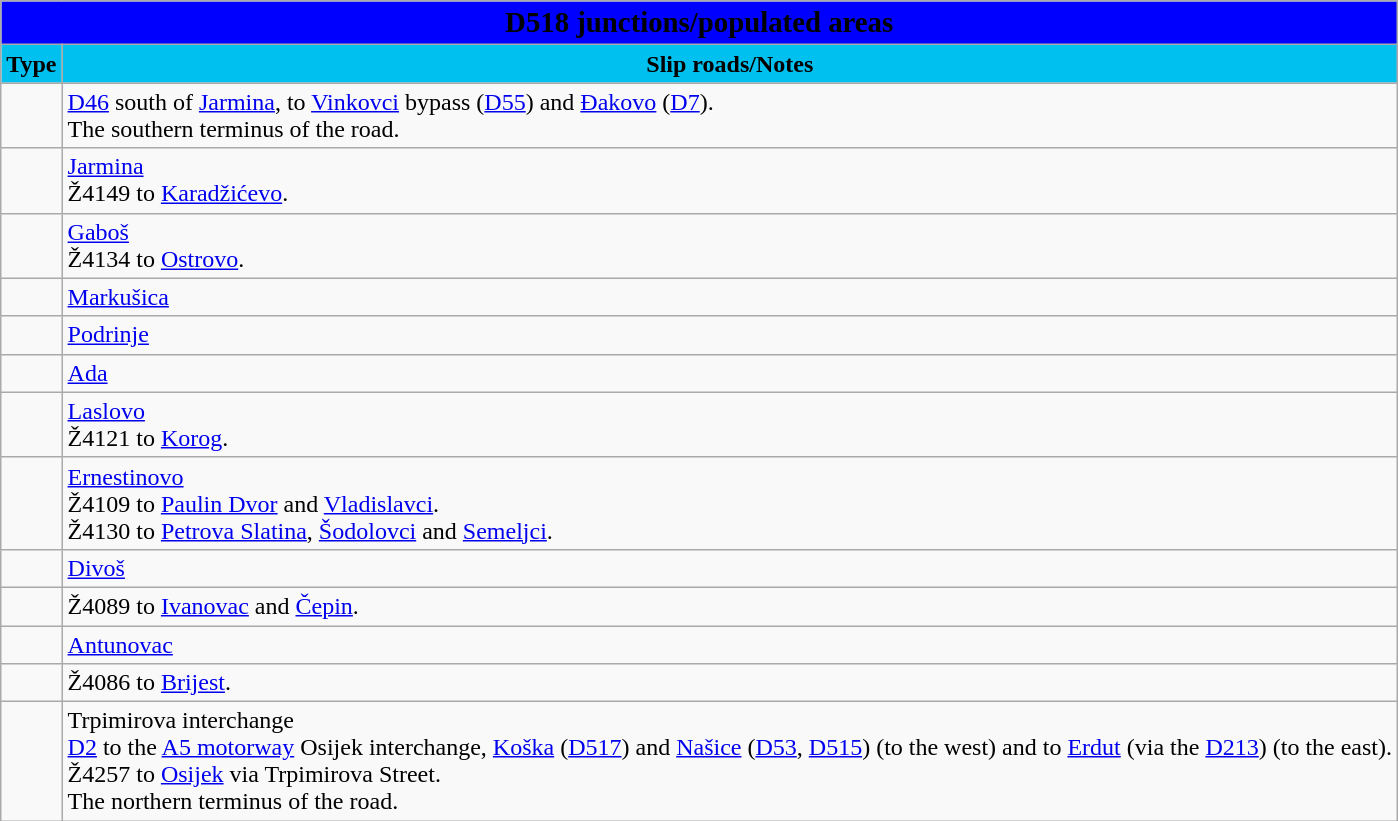<table class="wikitable">
<tr>
<td colspan=2 bgcolor=blue align=center style=margin-top:15><span><big><strong>D518 junctions/populated areas</strong></big></span></td>
</tr>
<tr>
<td align=center bgcolor=00c0f0><strong>Type</strong></td>
<td align=center bgcolor=00c0f0><strong>Slip roads/Notes</strong></td>
</tr>
<tr>
<td></td>
<td> <a href='#'>D46</a> south of <a href='#'>Jarmina</a>, to <a href='#'>Vinkovci</a> bypass (<a href='#'>D55</a>) and <a href='#'>Đakovo</a> (<a href='#'>D7</a>).<br>The southern terminus of the road.</td>
</tr>
<tr>
<td></td>
<td><a href='#'>Jarmina</a><br>Ž4149 to <a href='#'>Karadžićevo</a>.</td>
</tr>
<tr>
<td></td>
<td><a href='#'>Gaboš</a><br>Ž4134 to <a href='#'>Ostrovo</a>.</td>
</tr>
<tr>
<td></td>
<td><a href='#'>Markušica</a></td>
</tr>
<tr>
<td></td>
<td><a href='#'>Podrinje</a></td>
</tr>
<tr>
<td></td>
<td><a href='#'>Ada</a></td>
</tr>
<tr>
<td></td>
<td><a href='#'>Laslovo</a><br>Ž4121 to <a href='#'>Korog</a>.</td>
</tr>
<tr>
<td></td>
<td><a href='#'>Ernestinovo</a><br>Ž4109 to <a href='#'>Paulin Dvor</a> and <a href='#'>Vladislavci</a>.<br>Ž4130 to <a href='#'>Petrova Slatina</a>, <a href='#'>Šodolovci</a> and <a href='#'>Semeljci</a>.</td>
</tr>
<tr>
<td></td>
<td><a href='#'>Divoš</a></td>
</tr>
<tr>
<td></td>
<td>Ž4089 to <a href='#'>Ivanovac</a> and <a href='#'>Čepin</a>.</td>
</tr>
<tr>
<td></td>
<td><a href='#'>Antunovac</a></td>
</tr>
<tr>
<td></td>
<td>Ž4086 to <a href='#'>Brijest</a>.</td>
</tr>
<tr>
<td></td>
<td>Trpimirova interchange<br> <a href='#'>D2</a> to the <a href='#'>A5 motorway</a> Osijek interchange, <a href='#'>Koška</a> (<a href='#'>D517</a>) and <a href='#'>Našice</a> (<a href='#'>D53</a>, <a href='#'>D515</a>) (to the west) and to <a href='#'>Erdut</a> (via the <a href='#'>D213</a>) (to the east).<br>Ž4257 to <a href='#'>Osijek</a> via Trpimirova Street.<br>The northern terminus of the road.</td>
</tr>
</table>
